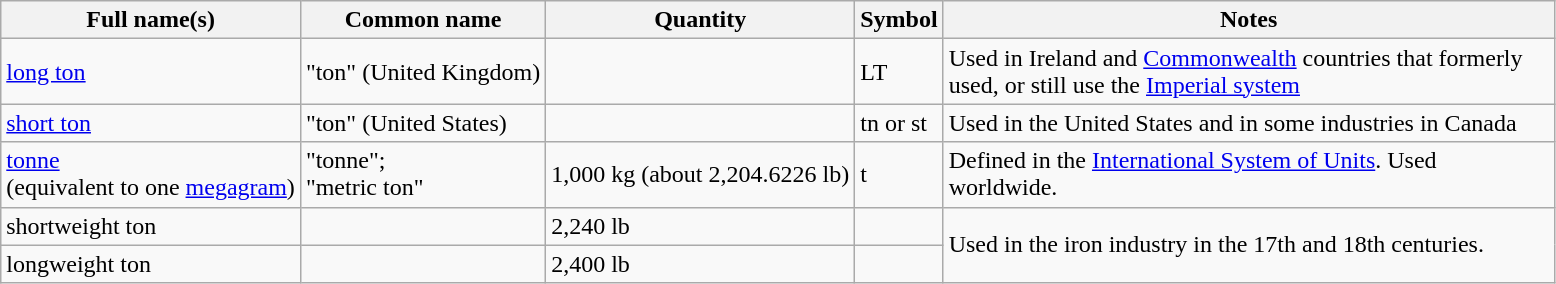<table class="wikitable">
<tr>
<th>Full name(s)</th>
<th>Common name</th>
<th>Quantity</th>
<th>Symbol</th>
<th width=400>Notes</th>
</tr>
<tr>
<td><a href='#'>long ton</a></td>
<td>"ton" (United Kingdom)</td>
<td></td>
<td>LT</td>
<td>Used in Ireland and <a href='#'>Commonwealth</a> countries that formerly used, or still use the <a href='#'>Imperial system</a></td>
</tr>
<tr>
<td><a href='#'>short ton</a></td>
<td>"ton" (United States)</td>
<td></td>
<td>tn or st</td>
<td>Used in the United States and in some industries in Canada</td>
</tr>
<tr>
<td><a href='#'>tonne</a><br>(equivalent to one <a href='#'>megagram</a>)</td>
<td>"tonne";<br>"metric ton"</td>
<td>1,000 kg (about 2,204.6226 lb)</td>
<td>t</td>
<td>Defined in the <a href='#'>International System of Units</a>. Used worldwide.</td>
</tr>
<tr>
<td>shortweight ton</td>
<td></td>
<td>2,240 lb</td>
<td></td>
<td rowspan=2>Used in the iron industry in the 17th and 18th centuries.</td>
</tr>
<tr>
<td>longweight ton</td>
<td></td>
<td>2,400 lb</td>
<td></td>
</tr>
</table>
